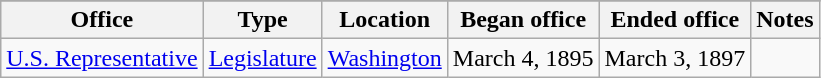<table class="wikitable" style="text-align: center;">
<tr>
</tr>
<tr>
<th>Office</th>
<th>Type</th>
<th>Location</th>
<th>Began office</th>
<th>Ended office</th>
<th>Notes</th>
</tr>
<tr>
<td><a href='#'>U.S. Representative</a></td>
<td><a href='#'>Legislature</a></td>
<td><a href='#'>Washington</a></td>
<td>March 4, 1895</td>
<td>March 3, 1897</td>
<td></td>
</tr>
</table>
